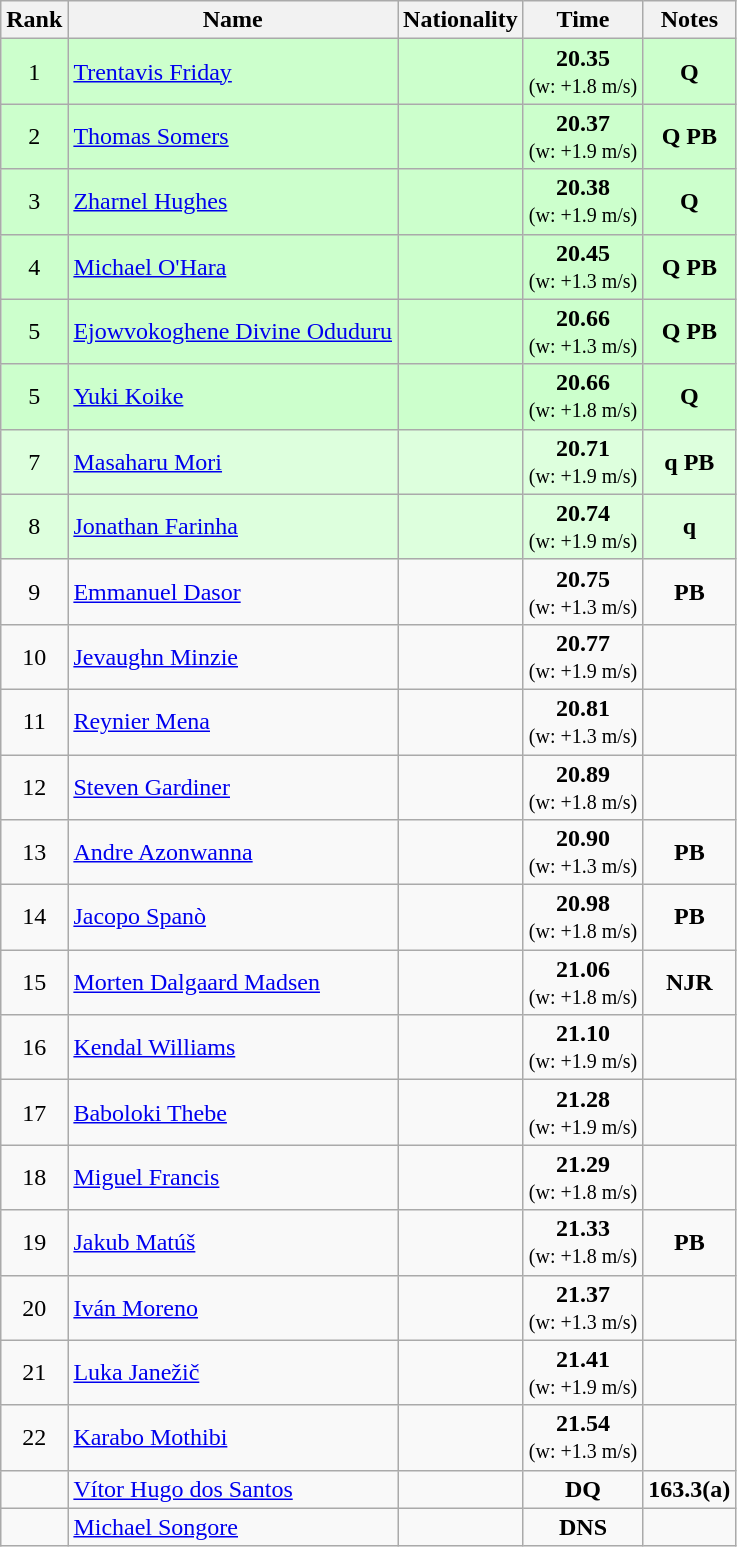<table class="wikitable sortable" style="text-align:center">
<tr>
<th>Rank</th>
<th>Name</th>
<th>Nationality</th>
<th>Time</th>
<th>Notes</th>
</tr>
<tr bgcolor=ccffcc>
<td>1</td>
<td align=left><a href='#'>Trentavis Friday</a></td>
<td align=left></td>
<td><strong>20.35</strong><br><small>(w: +1.8 m/s)</small></td>
<td><strong>Q</strong></td>
</tr>
<tr bgcolor=ccffcc>
<td>2</td>
<td align=left><a href='#'>Thomas Somers</a></td>
<td align=left></td>
<td><strong>20.37</strong><br><small>(w: +1.9 m/s)</small></td>
<td><strong>Q PB</strong></td>
</tr>
<tr bgcolor=ccffcc>
<td>3</td>
<td align=left><a href='#'>Zharnel Hughes</a></td>
<td align=left></td>
<td><strong>20.38</strong><br><small>(w: +1.9 m/s)</small></td>
<td><strong>Q</strong></td>
</tr>
<tr bgcolor=ccffcc>
<td>4</td>
<td align=left><a href='#'>Michael O'Hara</a></td>
<td align=left></td>
<td><strong>20.45</strong><br><small>(w: +1.3 m/s)</small></td>
<td><strong>Q PB</strong></td>
</tr>
<tr bgcolor=ccffcc>
<td>5</td>
<td align=left><a href='#'>Ejowvokoghene Divine Oduduru</a></td>
<td align=left></td>
<td><strong>20.66</strong><br><small>(w: +1.3 m/s)</small></td>
<td><strong>Q PB</strong></td>
</tr>
<tr bgcolor=ccffcc>
<td>5</td>
<td align=left><a href='#'>Yuki Koike</a></td>
<td align=left></td>
<td><strong>20.66</strong><br><small>(w: +1.8 m/s)</small></td>
<td><strong>Q</strong></td>
</tr>
<tr bgcolor=ddffdd>
<td>7</td>
<td align=left><a href='#'>Masaharu Mori</a></td>
<td align=left></td>
<td><strong>20.71</strong><br><small>(w: +1.9 m/s)</small></td>
<td><strong>q PB</strong></td>
</tr>
<tr bgcolor=ddffdd>
<td>8</td>
<td align=left><a href='#'>Jonathan Farinha</a></td>
<td align=left></td>
<td><strong>20.74</strong><br><small>(w: +1.9 m/s)</small></td>
<td><strong>q</strong></td>
</tr>
<tr>
<td>9</td>
<td align=left><a href='#'>Emmanuel Dasor</a></td>
<td align=left></td>
<td><strong>20.75</strong><br><small>(w: +1.3 m/s)</small></td>
<td><strong>PB</strong></td>
</tr>
<tr>
<td>10</td>
<td align=left><a href='#'>Jevaughn Minzie</a></td>
<td align=left></td>
<td><strong>20.77</strong><br><small>(w: +1.9 m/s)</small></td>
<td></td>
</tr>
<tr>
<td>11</td>
<td align=left><a href='#'>Reynier Mena</a></td>
<td align=left></td>
<td><strong>20.81</strong><br><small>(w: +1.3 m/s)</small></td>
<td></td>
</tr>
<tr>
<td>12</td>
<td align=left><a href='#'>Steven Gardiner</a></td>
<td align=left></td>
<td><strong>20.89</strong><br><small>(w: +1.8 m/s)</small></td>
<td></td>
</tr>
<tr>
<td>13</td>
<td align=left><a href='#'>Andre Azonwanna</a></td>
<td align=left></td>
<td><strong>20.90</strong><br><small>(w: +1.3 m/s)</small></td>
<td><strong>PB</strong></td>
</tr>
<tr>
<td>14</td>
<td align=left><a href='#'>Jacopo Spanò</a></td>
<td align=left></td>
<td><strong>20.98</strong><br><small>(w: +1.8 m/s)</small></td>
<td><strong>PB</strong></td>
</tr>
<tr>
<td>15</td>
<td align=left><a href='#'>Morten Dalgaard Madsen</a></td>
<td align=left></td>
<td><strong>21.06</strong><br><small>(w: +1.8 m/s)</small></td>
<td><strong>NJR</strong></td>
</tr>
<tr>
<td>16</td>
<td align=left><a href='#'>Kendal Williams</a></td>
<td align=left></td>
<td><strong>21.10</strong><br><small>(w: +1.9 m/s)</small></td>
<td></td>
</tr>
<tr>
<td>17</td>
<td align=left><a href='#'>Baboloki Thebe</a></td>
<td align=left></td>
<td><strong>21.28</strong><br><small>(w: +1.9 m/s)</small></td>
<td></td>
</tr>
<tr>
<td>18</td>
<td align=left><a href='#'>Miguel Francis</a></td>
<td align=left></td>
<td><strong>21.29</strong><br><small>(w: +1.8 m/s)</small></td>
<td></td>
</tr>
<tr>
<td>19</td>
<td align=left><a href='#'>Jakub Matúš</a></td>
<td align=left></td>
<td><strong>21.33</strong><br><small>(w: +1.8 m/s)</small></td>
<td><strong>PB</strong></td>
</tr>
<tr>
<td>20</td>
<td align=left><a href='#'>Iván Moreno</a></td>
<td align=left></td>
<td><strong>21.37</strong><br><small>(w: +1.3 m/s)</small></td>
<td></td>
</tr>
<tr>
<td>21</td>
<td align=left><a href='#'>Luka Janežič</a></td>
<td align=left></td>
<td><strong>21.41</strong><br><small>(w: +1.9 m/s)</small></td>
<td></td>
</tr>
<tr>
<td>22</td>
<td align=left><a href='#'>Karabo Mothibi</a></td>
<td align=left></td>
<td><strong>21.54</strong><br><small>(w: +1.3 m/s)</small></td>
<td></td>
</tr>
<tr>
<td></td>
<td align=left><a href='#'>Vítor Hugo dos Santos</a></td>
<td align=left></td>
<td><strong>DQ</strong></td>
<td><strong>163.3(a)</strong></td>
</tr>
<tr>
<td></td>
<td align=left><a href='#'>Michael Songore</a></td>
<td align=left></td>
<td><strong>DNS</strong></td>
<td></td>
</tr>
</table>
